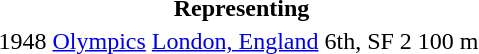<table>
<tr>
<th colspan="6">Representing </th>
</tr>
<tr>
<td>1948</td>
<td><a href='#'>Olympics</a></td>
<td><a href='#'>London, England</a></td>
<td>6th, SF 2</td>
<td>100 m</td>
<td><a href='#'></a></td>
</tr>
</table>
